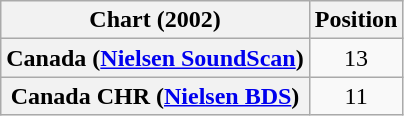<table class="wikitable plainrowheaders">
<tr>
<th>Chart (2002)</th>
<th>Position</th>
</tr>
<tr>
<th scope="row">Canada (<a href='#'>Nielsen SoundScan</a>)</th>
<td align="center">13</td>
</tr>
<tr>
<th scope="row">Canada CHR (<a href='#'>Nielsen BDS</a>)</th>
<td style="text-align:center">11</td>
</tr>
</table>
